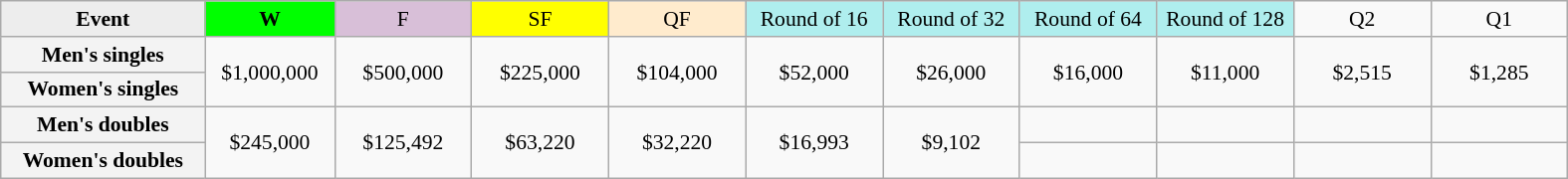<table class=wikitable style=font-size:90%;text-align:center>
<tr>
<td width=130 bgcolor=ededed><strong>Event</strong></td>
<td width=80 bgcolor=lime><strong>W</strong></td>
<td width=85 bgcolor=thistle>F</td>
<td width=85 bgcolor=ffff00>SF</td>
<td width=85 bgcolor=ffebcd>QF</td>
<td width=85 bgcolor=afeeee>Round of 16</td>
<td width=85 bgcolor=afeeee>Round of 32</td>
<td width=85 bgcolor=afeeee>Round of 64</td>
<td width=85 bgcolor=afeeee>Round of 128</td>
<td width=85>Q2</td>
<td width=85>Q1</td>
</tr>
<tr>
<th style=background:#f3f3f3>Men's singles</th>
<td rowspan=2>$1,000,000</td>
<td rowspan=2>$500,000</td>
<td rowspan=2>$225,000</td>
<td rowspan=2>$104,000</td>
<td rowspan=2>$52,000</td>
<td rowspan=2>$26,000</td>
<td rowspan=2>$16,000</td>
<td rowspan=2>$11,000</td>
<td rowspan=2>$2,515</td>
<td rowspan=2>$1,285</td>
</tr>
<tr>
<th style=background:#f3f3f3>Women's singles</th>
</tr>
<tr>
<th style=background:#f3f3f3>Men's doubles</th>
<td rowspan=2>$245,000</td>
<td rowspan=2>$125,492</td>
<td rowspan=2>$63,220</td>
<td rowspan=2>$32,220</td>
<td rowspan=2>$16,993</td>
<td rowspan=2>$9,102</td>
<td></td>
<td></td>
<td></td>
<td></td>
</tr>
<tr>
<th style=background:#f3f3f3>Women's doubles</th>
<td></td>
<td></td>
<td></td>
<td></td>
</tr>
</table>
